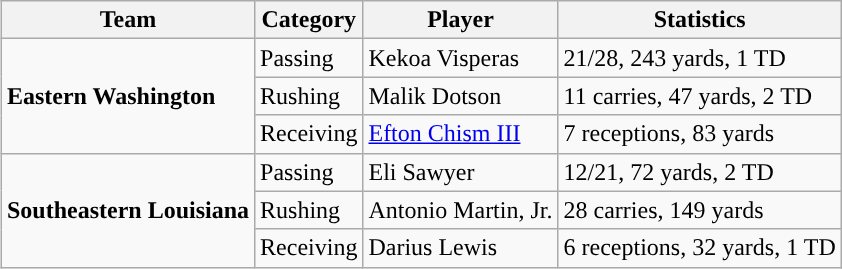<table class="wikitable" style="float: right;">
<tr>
<th>Team</th>
<th>Category</th>
<th>Player</th>
<th>Statistics</th>
</tr>
<tr>
<td rowspan=3><strong>Eastern Washington</strong></td>
<td>Passing</td>
<td>Kekoa Visperas</td>
<td>21/28, 243 yards, 1 TD</td>
</tr>
<tr>
<td>Rushing</td>
<td>Malik Dotson</td>
<td>11 carries, 47 yards, 2 TD</td>
</tr>
<tr>
<td>Receiving</td>
<td><a href='#'>Efton Chism III</a></td>
<td>7 receptions, 83 yards</td>
</tr>
<tr>
<td rowspan=3><strong>Southeastern Louisiana</strong></td>
<td>Passing</td>
<td>Eli Sawyer</td>
<td>12/21, 72 yards, 2 TD</td>
</tr>
<tr>
<td>Rushing</td>
<td>Antonio Martin, Jr.</td>
<td>28 carries, 149 yards</td>
</tr>
<tr>
<td>Receiving</td>
<td>Darius Lewis</td>
<td>6 receptions, 32 yards, 1 TD</td>
</tr>
</table>
